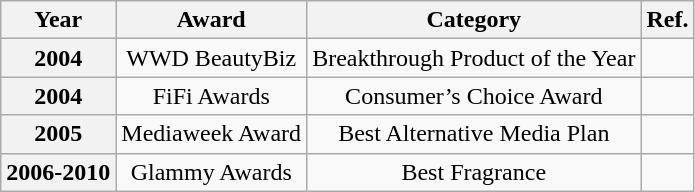<table class="wikitable sortable plainrowheaders">
<tr>
<th>Year</th>
<th>Award</th>
<th>Category</th>
<th>Ref.</th>
</tr>
<tr>
<th align="center">2004</th>
<td align="center">WWD BeautyBiz</td>
<td align="center">Breakthrough Product of the Year</td>
<td align="center"></td>
</tr>
<tr>
<th align="center">2004</th>
<td align="center">FiFi Awards</td>
<td align="center">Consumer’s Choice Award</td>
<td align="center"></td>
</tr>
<tr>
<th align="center">2005</th>
<td align="center">Mediaweek Award</td>
<td align="center">Best Alternative Media Plan</td>
<td align="center"></td>
</tr>
<tr>
<th align="center">2006-2010</th>
<td align="center">Glammy Awards</td>
<td align="center">Best Fragrance</td>
<td align="center"></td>
</tr>
</table>
